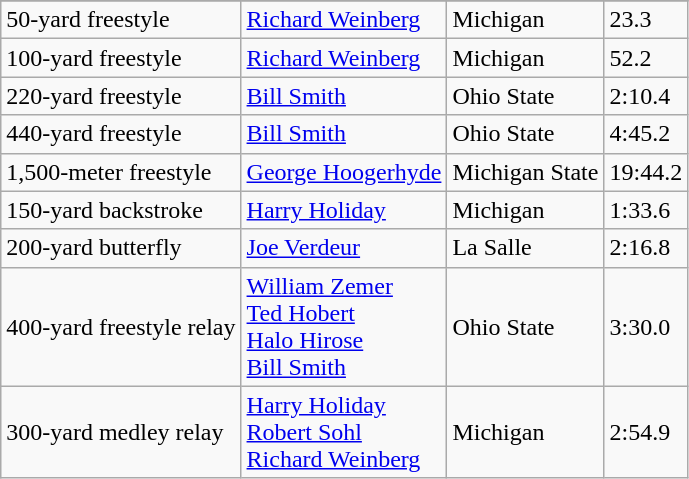<table class="wikitable sortable" style="text-align:left">
<tr>
</tr>
<tr>
<td>50-yard freestyle</td>
<td><a href='#'>Richard Weinberg</a></td>
<td>Michigan</td>
<td>23.3</td>
</tr>
<tr>
<td>100-yard freestyle</td>
<td><a href='#'>Richard Weinberg</a></td>
<td>Michigan</td>
<td>52.2</td>
</tr>
<tr>
<td>220-yard freestyle</td>
<td><a href='#'>Bill Smith</a></td>
<td>Ohio State</td>
<td>2:10.4</td>
</tr>
<tr>
<td>440-yard freestyle</td>
<td><a href='#'>Bill Smith</a></td>
<td>Ohio State</td>
<td>4:45.2</td>
</tr>
<tr>
<td>1,500-meter freestyle</td>
<td><a href='#'>George Hoogerhyde</a></td>
<td>Michigan State</td>
<td>19:44.2</td>
</tr>
<tr>
<td>150-yard backstroke</td>
<td><a href='#'>Harry Holiday</a></td>
<td>Michigan</td>
<td>1:33.6</td>
</tr>
<tr>
<td>200-yard butterfly</td>
<td><a href='#'>Joe Verdeur</a></td>
<td>La Salle</td>
<td>2:16.8</td>
</tr>
<tr>
<td>400-yard freestyle relay</td>
<td><a href='#'>William Zemer</a><br><a href='#'>Ted Hobert</a><br><a href='#'>Halo Hirose</a><br><a href='#'>Bill Smith</a></td>
<td>Ohio State</td>
<td>3:30.0</td>
</tr>
<tr>
<td>300-yard medley relay</td>
<td><a href='#'>Harry Holiday</a><br><a href='#'>Robert Sohl</a><br><a href='#'>Richard Weinberg</a></td>
<td>Michigan</td>
<td>2:54.9</td>
</tr>
</table>
